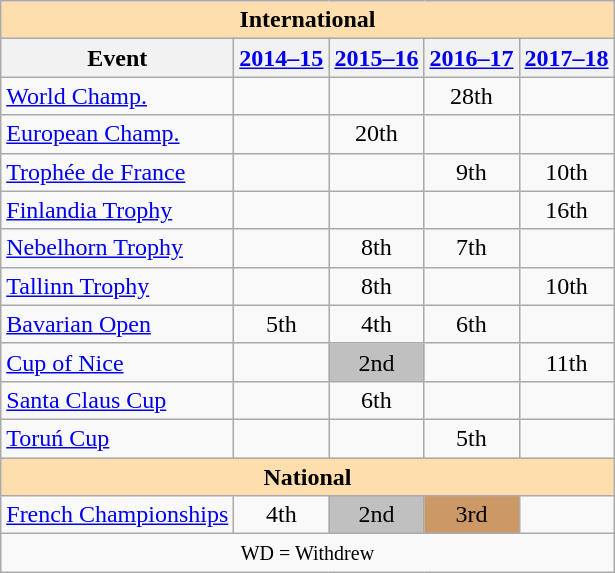<table class="wikitable" style="text-align:center">
<tr>
<th style="background-color: #ffdead; " colspan=5 align=center>International</th>
</tr>
<tr>
<th>Event</th>
<th><a href='#'>2014–15</a></th>
<th><a href='#'>2015–16</a></th>
<th><a href='#'>2016–17</a></th>
<th><a href='#'>2017–18</a></th>
</tr>
<tr>
<td align=left><a href='#'>World Champ.</a></td>
<td></td>
<td></td>
<td>28th</td>
<td></td>
</tr>
<tr>
<td align=left><a href='#'>European Champ.</a></td>
<td></td>
<td>20th</td>
<td></td>
<td></td>
</tr>
<tr>
<td align=left> <a href='#'>Trophée de France</a></td>
<td></td>
<td></td>
<td>9th</td>
<td>10th</td>
</tr>
<tr>
<td align=left> <a href='#'>Finlandia Trophy</a></td>
<td></td>
<td></td>
<td></td>
<td>16th</td>
</tr>
<tr>
<td align=left> <a href='#'>Nebelhorn Trophy</a></td>
<td></td>
<td>8th</td>
<td>7th</td>
<td></td>
</tr>
<tr>
<td align=left> <a href='#'>Tallinn Trophy</a></td>
<td></td>
<td>8th</td>
<td></td>
<td>10th</td>
</tr>
<tr>
<td align=left><a href='#'>Bavarian Open</a></td>
<td>5th</td>
<td>4th</td>
<td>6th</td>
<td></td>
</tr>
<tr>
<td align=left><a href='#'>Cup of Nice</a></td>
<td></td>
<td bgcolor=silver>2nd</td>
<td></td>
<td>11th</td>
</tr>
<tr>
<td align=left><a href='#'>Santa Claus Cup</a></td>
<td></td>
<td>6th</td>
<td></td>
<td></td>
</tr>
<tr>
<td align=left><a href='#'>Toruń Cup</a></td>
<td></td>
<td></td>
<td>5th</td>
<td></td>
</tr>
<tr>
<th style="background-color: #ffdead; " colspan=5 align=center>National</th>
</tr>
<tr>
<td align=left><a href='#'>French Championships</a></td>
<td>4th</td>
<td bgcolor=silver>2nd</td>
<td bgcolor=cc9966>3rd</td>
<td></td>
</tr>
<tr>
<td colspan=5 align=center><small> WD = Withdrew </small></td>
</tr>
</table>
